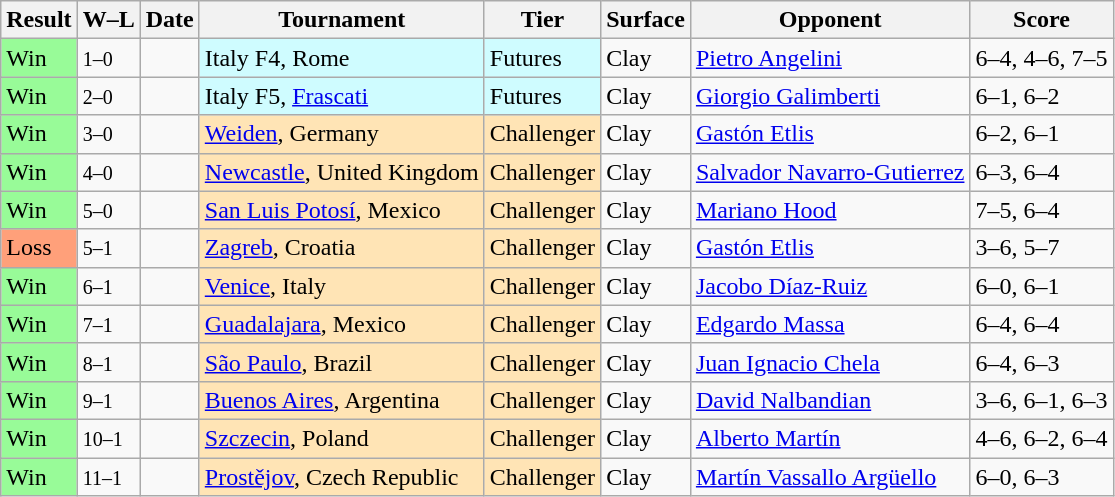<table class="sortable wikitable">
<tr>
<th>Result</th>
<th class="unsortable">W–L</th>
<th>Date</th>
<th>Tournament</th>
<th>Tier</th>
<th>Surface</th>
<th>Opponent</th>
<th class="unsortable">Score</th>
</tr>
<tr>
<td style="background:#98fb98;">Win</td>
<td><small>1–0</small></td>
<td></td>
<td style="background:#cffcff;">Italy F4, Rome</td>
<td style="background:#cffcff;">Futures</td>
<td>Clay</td>
<td> <a href='#'>Pietro Angelini</a></td>
<td>6–4, 4–6, 7–5</td>
</tr>
<tr>
<td style="background:#98fb98;">Win</td>
<td><small>2–0</small></td>
<td></td>
<td style="background:#cffcff;">Italy F5, <a href='#'>Frascati</a></td>
<td style="background:#cffcff;">Futures</td>
<td>Clay</td>
<td> <a href='#'>Giorgio Galimberti</a></td>
<td>6–1, 6–2</td>
</tr>
<tr>
<td style="background:#98fb98;">Win</td>
<td><small>3–0</small></td>
<td></td>
<td style="background:moccasin;"><a href='#'>Weiden</a>, Germany</td>
<td style="background:moccasin;">Challenger</td>
<td>Clay</td>
<td> <a href='#'>Gastón Etlis</a></td>
<td>6–2, 6–1</td>
</tr>
<tr>
<td style="background:#98fb98;">Win</td>
<td><small>4–0</small></td>
<td></td>
<td style="background:moccasin;"><a href='#'>Newcastle</a>, United Kingdom</td>
<td style="background:moccasin;">Challenger</td>
<td>Clay</td>
<td> <a href='#'>Salvador Navarro-Gutierrez</a></td>
<td>6–3, 6–4</td>
</tr>
<tr>
<td style="background:#98fb98;">Win</td>
<td><small>5–0</small></td>
<td></td>
<td style="background:moccasin;"><a href='#'>San Luis Potosí</a>, Mexico</td>
<td style="background:moccasin;">Challenger</td>
<td>Clay</td>
<td> <a href='#'>Mariano Hood</a></td>
<td>7–5, 6–4</td>
</tr>
<tr>
<td style="background:#ffa07a;">Loss</td>
<td><small>5–1</small></td>
<td></td>
<td style="background:moccasin;"><a href='#'>Zagreb</a>, Croatia</td>
<td style="background:moccasin;">Challenger</td>
<td>Clay</td>
<td> <a href='#'>Gastón Etlis</a></td>
<td>3–6, 5–7</td>
</tr>
<tr>
<td style="background:#98fb98;">Win</td>
<td><small>6–1</small></td>
<td></td>
<td style="background:moccasin;"><a href='#'>Venice</a>, Italy</td>
<td style="background:moccasin;">Challenger</td>
<td>Clay</td>
<td> <a href='#'>Jacobo Díaz-Ruiz</a></td>
<td>6–0, 6–1</td>
</tr>
<tr>
<td style="background:#98fb98;">Win</td>
<td><small>7–1</small></td>
<td></td>
<td style="background:moccasin;"><a href='#'>Guadalajara</a>, Mexico</td>
<td style="background:moccasin;">Challenger</td>
<td>Clay</td>
<td> <a href='#'>Edgardo Massa</a></td>
<td>6–4, 6–4</td>
</tr>
<tr>
<td style="background:#98fb98;">Win</td>
<td><small>8–1</small></td>
<td></td>
<td style="background:moccasin;"><a href='#'>São Paulo</a>, Brazil</td>
<td style="background:moccasin;">Challenger</td>
<td>Clay</td>
<td> <a href='#'>Juan Ignacio Chela</a></td>
<td>6–4, 6–3</td>
</tr>
<tr>
<td style="background:#98fb98;">Win</td>
<td><small>9–1</small></td>
<td></td>
<td style="background:moccasin;"><a href='#'>Buenos Aires</a>, Argentina</td>
<td style="background:moccasin;">Challenger</td>
<td>Clay</td>
<td> <a href='#'>David Nalbandian</a></td>
<td>3–6, 6–1, 6–3</td>
</tr>
<tr>
<td style="background:#98fb98;">Win</td>
<td><small>10–1</small></td>
<td></td>
<td style="background:moccasin;"><a href='#'>Szczecin</a>, Poland</td>
<td style="background:moccasin;">Challenger</td>
<td>Clay</td>
<td> <a href='#'>Alberto Martín</a></td>
<td>4–6, 6–2, 6–4</td>
</tr>
<tr>
<td style="background:#98fb98;">Win</td>
<td><small>11–1</small></td>
<td></td>
<td style="background:moccasin;"><a href='#'>Prostějov</a>, Czech Republic</td>
<td style="background:moccasin;">Challenger</td>
<td>Clay</td>
<td> <a href='#'>Martín Vassallo Argüello</a></td>
<td>6–0, 6–3</td>
</tr>
</table>
